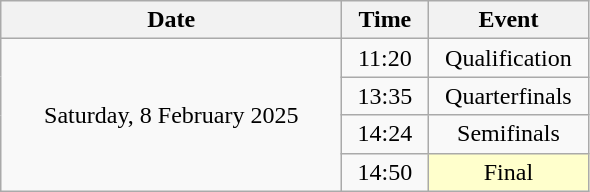<table class = "wikitable" style="text-align:center;">
<tr>
<th width=220>Date</th>
<th width=50>Time</th>
<th width=100>Event</th>
</tr>
<tr>
<td rowspan=4>Saturday, 8 February 2025</td>
<td>11:20</td>
<td>Qualification</td>
</tr>
<tr>
<td>13:35</td>
<td>Quarterfinals</td>
</tr>
<tr>
<td>14:24</td>
<td>Semifinals</td>
</tr>
<tr>
<td>14:50</td>
<td bgcolor=ffffcc>Final</td>
</tr>
</table>
